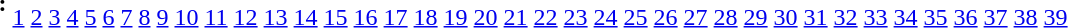<table id="toc" class="toc" summary="Contents">
<tr>
<th>:<br></th>
<td><div><br><a href='#'>1</a> <a href='#'>2</a> <a href='#'>3</a> <a href='#'>4</a> <a href='#'>5</a> <a href='#'>6</a> <a href='#'>7</a> <a href='#'>8</a> <a href='#'>9</a> <a href='#'>10</a> <a href='#'>11</a> <a href='#'>12</a> <a href='#'>13</a> <a href='#'>14</a> <a href='#'>15</a> <a href='#'>16</a> <a href='#'>17</a> <a href='#'>18</a> <a href='#'>19</a> <a href='#'>20</a> <a href='#'>21</a> <a href='#'>22</a> <a href='#'>23</a> <a href='#'>24</a> <a href='#'>25</a> <a href='#'>26</a> <a href='#'>27</a> <a href='#'>28</a> <a href='#'>29</a> <a href='#'>30</a> <a href='#'>31</a> <a href='#'>32</a> <a href='#'>33</a> <a href='#'>34</a> <a href='#'>35</a> <a href='#'>36</a> <a href='#'>37</a> <a href='#'>38</a> <a href='#'>39</a></div></td>
</tr>
</table>
